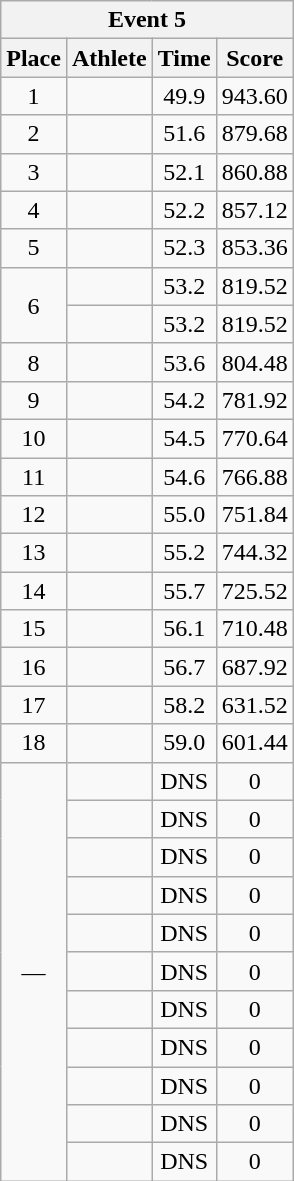<table class=wikitable style="text-align:center">
<tr>
<th colspan=4><strong>Event 5</strong></th>
</tr>
<tr>
<th>Place</th>
<th>Athlete</th>
<th>Time</th>
<th>Score</th>
</tr>
<tr>
<td>1</td>
<td align=left></td>
<td>49.9</td>
<td>943.60</td>
</tr>
<tr>
<td>2</td>
<td align=left></td>
<td>51.6</td>
<td>879.68</td>
</tr>
<tr>
<td>3</td>
<td align=left></td>
<td>52.1</td>
<td>860.88</td>
</tr>
<tr>
<td>4</td>
<td align=left></td>
<td>52.2</td>
<td>857.12</td>
</tr>
<tr>
<td>5</td>
<td align=left></td>
<td>52.3</td>
<td>853.36</td>
</tr>
<tr>
<td rowspan=2>6</td>
<td align=left></td>
<td>53.2</td>
<td>819.52</td>
</tr>
<tr>
<td align=left></td>
<td>53.2</td>
<td>819.52</td>
</tr>
<tr>
<td>8</td>
<td align=left></td>
<td>53.6</td>
<td>804.48</td>
</tr>
<tr>
<td>9</td>
<td align=left></td>
<td>54.2</td>
<td>781.92</td>
</tr>
<tr>
<td>10</td>
<td align=left></td>
<td>54.5</td>
<td>770.64</td>
</tr>
<tr>
<td>11</td>
<td align=left></td>
<td>54.6</td>
<td>766.88</td>
</tr>
<tr>
<td>12</td>
<td align=left></td>
<td>55.0</td>
<td>751.84</td>
</tr>
<tr>
<td>13</td>
<td align=left></td>
<td>55.2</td>
<td>744.32</td>
</tr>
<tr>
<td>14</td>
<td align=left></td>
<td>55.7</td>
<td>725.52</td>
</tr>
<tr>
<td>15</td>
<td align=left></td>
<td>56.1</td>
<td>710.48</td>
</tr>
<tr>
<td>16</td>
<td align=left></td>
<td>56.7</td>
<td>687.92</td>
</tr>
<tr>
<td>17</td>
<td align=left></td>
<td>58.2</td>
<td>631.52</td>
</tr>
<tr>
<td>18</td>
<td align=left></td>
<td>59.0</td>
<td>601.44</td>
</tr>
<tr>
<td rowspan=11>—</td>
<td align=left></td>
<td>DNS</td>
<td>0</td>
</tr>
<tr>
<td align=left></td>
<td>DNS</td>
<td>0</td>
</tr>
<tr>
<td align=left></td>
<td>DNS</td>
<td>0</td>
</tr>
<tr>
<td align=left></td>
<td>DNS</td>
<td>0</td>
</tr>
<tr>
<td align=left></td>
<td>DNS</td>
<td>0</td>
</tr>
<tr>
<td align=left></td>
<td>DNS</td>
<td>0</td>
</tr>
<tr>
<td align=left></td>
<td>DNS</td>
<td>0</td>
</tr>
<tr>
<td align=left></td>
<td>DNS</td>
<td>0</td>
</tr>
<tr>
<td align=left></td>
<td>DNS</td>
<td>0</td>
</tr>
<tr>
<td align=left></td>
<td>DNS</td>
<td>0</td>
</tr>
<tr>
<td align=left></td>
<td>DNS</td>
<td>0</td>
</tr>
</table>
